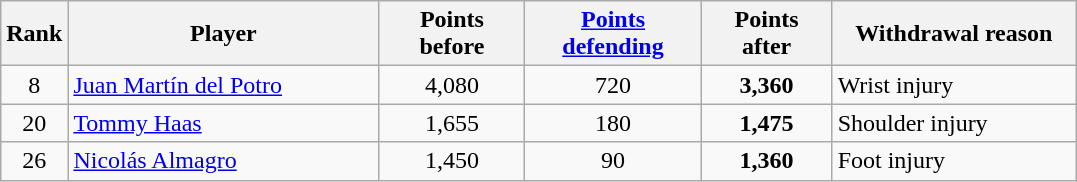<table class="wikitable sortable" style="text-align:center;">
<tr>
<th style="width:30px;">Rank</th>
<th style="width:200px;">Player</th>
<th style="width:90px;">Points <br>before</th>
<th style="width:110px;"><a href='#'>Points <br>defending</a></th>
<th style="width:80px;">Points <br>after</th>
<th style="width:155px;">Withdrawal reason</th>
</tr>
<tr>
<td>8</td>
<td style="text-align:left;"> <a href='#'>Juan Martín del Potro</a></td>
<td>4,080</td>
<td>720</td>
<td><strong>3,360</strong></td>
<td style="text-align:left;">Wrist injury</td>
</tr>
<tr>
<td>20</td>
<td style="text-align:left;"> <a href='#'>Tommy Haas</a></td>
<td>1,655</td>
<td>180</td>
<td><strong>1,475</strong></td>
<td style="text-align:left;">Shoulder injury</td>
</tr>
<tr>
<td>26</td>
<td style="text-align:left;"> <a href='#'>Nicolás Almagro</a></td>
<td>1,450</td>
<td>90</td>
<td><strong>1,360</strong></td>
<td style="text-align:left;">Foot injury</td>
</tr>
</table>
